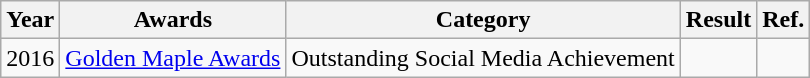<table class="wikitable">
<tr>
<th>Year</th>
<th>Awards</th>
<th>Category</th>
<th>Result</th>
<th>Ref.</th>
</tr>
<tr>
<td>2016</td>
<td><a href='#'>Golden Maple Awards</a></td>
<td>Outstanding Social Media Achievement</td>
<td></td>
<td align="center"></td>
</tr>
</table>
